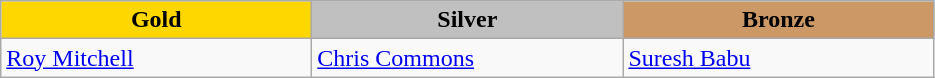<table class="wikitable" style="text-align:left">
<tr align="center">
<td width=200 bgcolor=gold><strong>Gold</strong></td>
<td width=200 bgcolor=silver><strong>Silver</strong></td>
<td width=200 bgcolor=CC9966><strong>Bronze</strong></td>
</tr>
<tr>
<td><a href='#'>Roy Mitchell</a><br><em></em></td>
<td><a href='#'>Chris Commons</a><br><em></em></td>
<td><a href='#'>Suresh Babu</a><br><em></em></td>
</tr>
</table>
